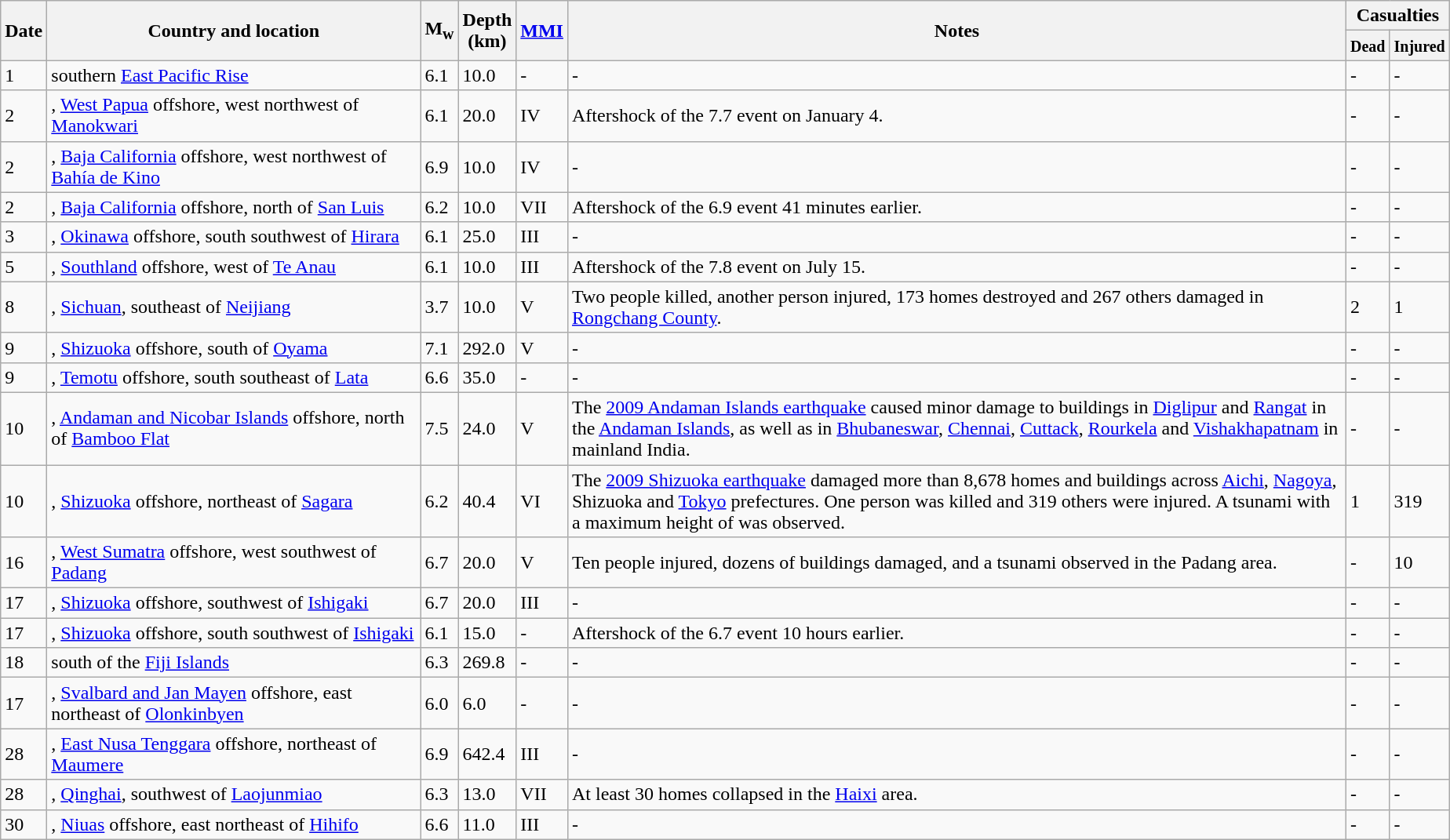<table class="wikitable sortable" style="border:1px black; margin-left:1em;">
<tr>
<th rowspan="2">Date</th>
<th rowspan="2" style="width: 310px">Country and location</th>
<th rowspan="2">M<sub>w</sub></th>
<th rowspan="2">Depth<br>(km)</th>
<th rowspan="2"><a href='#'>MMI</a></th>
<th rowspan="2" class="unsortable">Notes</th>
<th colspan="2">Casualties</th>
</tr>
<tr>
<th><small>Dead</small></th>
<th><small>Injured</small></th>
</tr>
<tr>
<td>1</td>
<td>southern <a href='#'>East Pacific Rise</a></td>
<td>6.1</td>
<td>10.0</td>
<td>-</td>
<td>-</td>
<td>-</td>
<td>-</td>
</tr>
<tr>
<td>2</td>
<td>, <a href='#'>West Papua</a> offshore,  west northwest of <a href='#'>Manokwari</a></td>
<td>6.1</td>
<td>20.0</td>
<td>IV</td>
<td>Aftershock of the 7.7 event on January 4.</td>
<td>-</td>
<td>-</td>
</tr>
<tr>
<td>2</td>
<td>, <a href='#'>Baja California</a> offshore,  west northwest of <a href='#'>Bahía de Kino</a></td>
<td>6.9</td>
<td>10.0</td>
<td>IV</td>
<td>-</td>
<td>-</td>
<td>-</td>
</tr>
<tr>
<td>2</td>
<td>, <a href='#'>Baja California</a> offshore,  north of <a href='#'>San Luis</a></td>
<td>6.2</td>
<td>10.0</td>
<td>VII</td>
<td>Aftershock of the 6.9 event 41 minutes earlier.</td>
<td>-</td>
<td>-</td>
</tr>
<tr>
<td>3</td>
<td>, <a href='#'>Okinawa</a> offshore,  south southwest of <a href='#'>Hirara</a></td>
<td>6.1</td>
<td>25.0</td>
<td>III</td>
<td>-</td>
<td>-</td>
<td>-</td>
</tr>
<tr>
<td>5</td>
<td>, <a href='#'>Southland</a> offshore,  west of <a href='#'>Te Anau</a></td>
<td>6.1</td>
<td>10.0</td>
<td>III</td>
<td>Aftershock of the 7.8 event on July 15.</td>
<td>-</td>
<td>-</td>
</tr>
<tr>
<td>8</td>
<td>, <a href='#'>Sichuan</a>,  southeast of <a href='#'>Neijiang</a></td>
<td>3.7</td>
<td>10.0</td>
<td>V</td>
<td>Two people killed, another person injured, 173 homes destroyed and 267 others damaged in <a href='#'>Rongchang County</a>.</td>
<td>2</td>
<td>1</td>
</tr>
<tr>
<td>9</td>
<td>, <a href='#'>Shizuoka</a> offshore,  south of <a href='#'>Oyama</a></td>
<td>7.1</td>
<td>292.0</td>
<td>V</td>
<td>-</td>
<td>-</td>
<td>-</td>
</tr>
<tr>
<td>9</td>
<td>, <a href='#'>Temotu</a> offshore,  south southeast of <a href='#'>Lata</a></td>
<td>6.6</td>
<td>35.0</td>
<td>-</td>
<td>-</td>
<td>-</td>
<td>-</td>
</tr>
<tr>
<td>10</td>
<td>, <a href='#'>Andaman and Nicobar Islands</a> offshore,  north of <a href='#'>Bamboo Flat</a></td>
<td>7.5</td>
<td>24.0</td>
<td>V</td>
<td>The <a href='#'>2009 Andaman Islands earthquake</a> caused minor damage to buildings in <a href='#'>Diglipur</a> and <a href='#'>Rangat</a> in the <a href='#'>Andaman Islands</a>, as well as in <a href='#'>Bhubaneswar</a>, <a href='#'>Chennai</a>, <a href='#'>Cuttack</a>, <a href='#'>Rourkela</a> and <a href='#'>Vishakhapatnam</a> in mainland India.</td>
<td>-</td>
<td>-</td>
</tr>
<tr>
<td>10</td>
<td>, <a href='#'>Shizuoka</a> offshore,  northeast of <a href='#'>Sagara</a></td>
<td>6.2</td>
<td>40.4</td>
<td>VI</td>
<td>The <a href='#'>2009 Shizuoka earthquake</a> damaged more than 8,678 homes and buildings across <a href='#'>Aichi</a>, <a href='#'>Nagoya</a>, Shizuoka and <a href='#'>Tokyo</a> prefectures. One person was killed and 319 others were injured. A tsunami with a maximum height of  was observed.</td>
<td>1</td>
<td>319</td>
</tr>
<tr>
<td>16</td>
<td>, <a href='#'>West Sumatra</a> offshore,  west southwest of <a href='#'>Padang</a></td>
<td>6.7</td>
<td>20.0</td>
<td>V</td>
<td>Ten people injured, dozens of buildings damaged, and a  tsunami observed in the Padang area.</td>
<td>-</td>
<td>10</td>
</tr>
<tr>
<td>17</td>
<td>, <a href='#'>Shizuoka</a> offshore,  southwest of <a href='#'>Ishigaki</a></td>
<td>6.7</td>
<td>20.0</td>
<td>III</td>
<td>-</td>
<td>-</td>
<td>-</td>
</tr>
<tr>
<td>17</td>
<td>, <a href='#'>Shizuoka</a> offshore,  south southwest of <a href='#'>Ishigaki</a></td>
<td>6.1</td>
<td>15.0</td>
<td>-</td>
<td>Aftershock of the 6.7 event 10 hours earlier.</td>
<td>-</td>
<td>-</td>
</tr>
<tr>
<td>18</td>
<td>south of the <a href='#'>Fiji Islands</a></td>
<td>6.3</td>
<td>269.8</td>
<td>-</td>
<td>-</td>
<td>-</td>
<td>-</td>
</tr>
<tr>
<td>17</td>
<td>, <a href='#'>Svalbard and Jan Mayen</a> offshore,  east northeast of <a href='#'>Olonkinbyen</a></td>
<td>6.0</td>
<td>6.0</td>
<td>-</td>
<td>-</td>
<td>-</td>
<td>-</td>
</tr>
<tr>
<td>28</td>
<td>, <a href='#'>East Nusa Tenggara</a> offshore,  northeast of <a href='#'>Maumere</a></td>
<td>6.9</td>
<td>642.4</td>
<td>III</td>
<td>-</td>
<td>-</td>
<td>-</td>
</tr>
<tr>
<td>28</td>
<td>, <a href='#'>Qinghai</a>,  southwest of <a href='#'>Laojunmiao</a></td>
<td>6.3</td>
<td>13.0</td>
<td>VII</td>
<td>At least 30 homes collapsed in the <a href='#'>Haixi</a> area.</td>
<td>-</td>
<td>-</td>
</tr>
<tr>
<td>30</td>
<td>, <a href='#'>Niuas</a> offshore,  east northeast of <a href='#'>Hihifo</a></td>
<td>6.6</td>
<td>11.0</td>
<td>III</td>
<td>-</td>
<td>-</td>
<td>-</td>
</tr>
</table>
